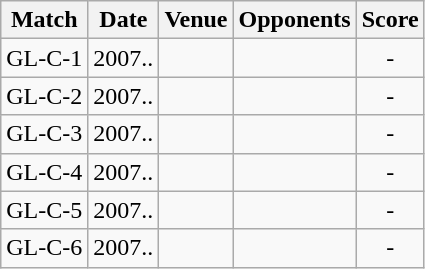<table class="wikitable" style="text-align:center;">
<tr>
<th>Match</th>
<th>Date</th>
<th>Venue</th>
<th>Opponents</th>
<th>Score</th>
</tr>
<tr>
<td>GL-C-1</td>
<td>2007..</td>
<td></td>
<td></td>
<td>-</td>
</tr>
<tr>
<td>GL-C-2</td>
<td>2007..</td>
<td></td>
<td></td>
<td>-</td>
</tr>
<tr>
<td>GL-C-3</td>
<td>2007..</td>
<td></td>
<td></td>
<td>-</td>
</tr>
<tr>
<td>GL-C-4</td>
<td>2007..</td>
<td></td>
<td></td>
<td>-</td>
</tr>
<tr>
<td>GL-C-5</td>
<td>2007..</td>
<td></td>
<td></td>
<td>-</td>
</tr>
<tr>
<td>GL-C-6</td>
<td>2007..</td>
<td></td>
<td></td>
<td>-</td>
</tr>
</table>
